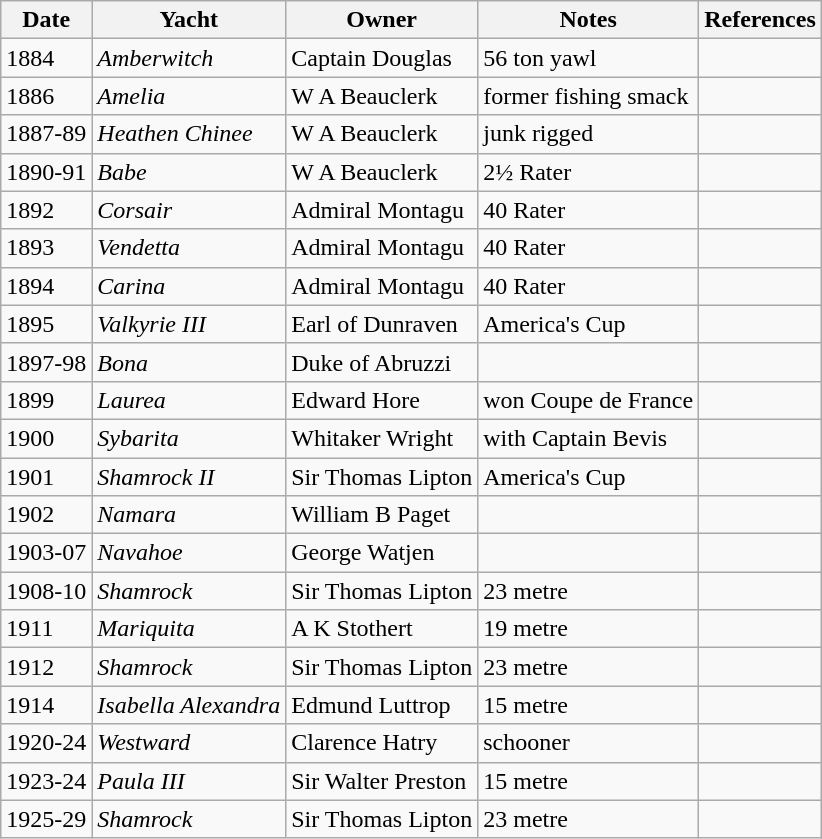<table class="wikitable">
<tr>
<th>Date</th>
<th>Yacht</th>
<th>Owner</th>
<th>Notes</th>
<th>References</th>
</tr>
<tr>
<td>1884</td>
<td><em>Amberwitch</em></td>
<td>Captain Douglas</td>
<td>56 ton yawl</td>
<td></td>
</tr>
<tr>
<td>1886</td>
<td><em>Amelia</em></td>
<td>W A Beauclerk</td>
<td>former fishing smack</td>
<td></td>
</tr>
<tr>
<td>1887-89</td>
<td><em>Heathen Chinee</em></td>
<td>W A Beauclerk</td>
<td>junk rigged</td>
<td></td>
</tr>
<tr>
<td>1890-91</td>
<td><em>Babe</em></td>
<td>W A Beauclerk</td>
<td>2½ Rater</td>
<td></td>
</tr>
<tr>
<td>1892</td>
<td><em>Corsair</em></td>
<td>Admiral Montagu</td>
<td>40 Rater</td>
<td></td>
</tr>
<tr>
<td>1893</td>
<td><em>Vendetta</em></td>
<td>Admiral Montagu</td>
<td>40 Rater</td>
<td></td>
</tr>
<tr>
<td>1894</td>
<td><em>Carina</em></td>
<td>Admiral Montagu</td>
<td>40 Rater</td>
<td></td>
</tr>
<tr>
<td>1895</td>
<td><em>Valkyrie III</em></td>
<td>Earl of Dunraven</td>
<td>America's Cup</td>
<td></td>
</tr>
<tr>
<td>1897-98</td>
<td><em>Bona</em></td>
<td>Duke of Abruzzi</td>
<td></td>
<td></td>
</tr>
<tr>
<td>1899</td>
<td><em>Laurea</em></td>
<td>Edward Hore</td>
<td>won Coupe de France</td>
<td></td>
</tr>
<tr>
<td>1900</td>
<td><em>Sybarita</em></td>
<td>Whitaker Wright</td>
<td>with Captain Bevis</td>
<td></td>
</tr>
<tr>
<td>1901</td>
<td><em>Shamrock II</em></td>
<td>Sir Thomas Lipton</td>
<td>America's Cup</td>
<td></td>
</tr>
<tr>
<td>1902</td>
<td><em>Namara</em></td>
<td>William B Paget</td>
<td></td>
<td></td>
</tr>
<tr>
<td>1903-07</td>
<td><em>Navahoe</em></td>
<td>George Watjen</td>
<td></td>
<td></td>
</tr>
<tr>
<td>1908-10</td>
<td><em>Shamrock</em></td>
<td>Sir Thomas Lipton</td>
<td>23 metre</td>
<td></td>
</tr>
<tr>
<td>1911</td>
<td><em>Mariquita</em></td>
<td>A K Stothert</td>
<td>19 metre</td>
<td></td>
</tr>
<tr>
<td>1912</td>
<td><em>Shamrock</em></td>
<td>Sir Thomas Lipton</td>
<td>23 metre</td>
<td></td>
</tr>
<tr>
<td>1914</td>
<td><em>Isabella Alexandra</em></td>
<td>Edmund Luttrop</td>
<td>15 metre</td>
<td></td>
</tr>
<tr>
<td>1920-24</td>
<td><em>Westward</em></td>
<td>Clarence Hatry</td>
<td>schooner</td>
<td></td>
</tr>
<tr>
<td>1923-24</td>
<td><em>Paula  III</em></td>
<td>Sir Walter Preston</td>
<td>15 metre</td>
<td></td>
</tr>
<tr>
<td>1925-29</td>
<td><em>Shamrock</em></td>
<td>Sir Thomas Lipton</td>
<td>23 metre</td>
<td></td>
</tr>
</table>
